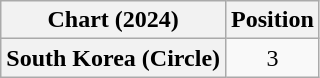<table class="wikitable plainrowheaders" style="text-align:center">
<tr>
<th scope="col">Chart (2024)</th>
<th scope="col">Position</th>
</tr>
<tr>
<th scope="row">South Korea (Circle)</th>
<td>3</td>
</tr>
</table>
